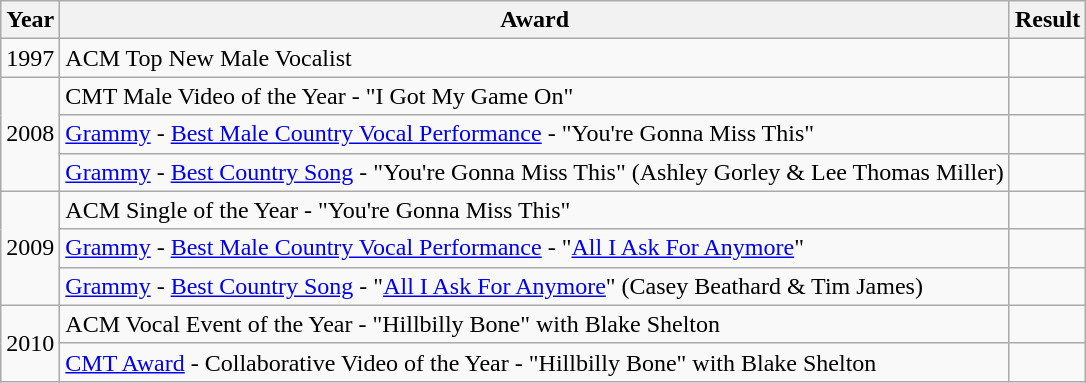<table class="wikitable">
<tr>
<th>Year</th>
<th>Award</th>
<th>Result</th>
</tr>
<tr>
<td>1997</td>
<td>ACM Top New Male Vocalist</td>
<td></td>
</tr>
<tr>
<td rowspan="3">2008</td>
<td>CMT Male Video of the Year - "I Got My Game On"</td>
<td></td>
</tr>
<tr>
<td><a href='#'>Grammy</a> - <a href='#'>Best Male Country Vocal Performance</a> - "You're Gonna Miss This"</td>
<td></td>
</tr>
<tr>
<td><a href='#'>Grammy</a> - <a href='#'>Best Country Song</a> - "You're Gonna Miss This" (Ashley Gorley & Lee Thomas Miller)</td>
<td></td>
</tr>
<tr>
<td rowspan="3">2009</td>
<td>ACM Single of the Year - "You're Gonna Miss This"</td>
<td></td>
</tr>
<tr>
<td><a href='#'>Grammy</a> - <a href='#'>Best Male Country Vocal Performance</a> - "<a href='#'>All I Ask For Anymore</a>"</td>
<td></td>
</tr>
<tr>
<td><a href='#'>Grammy</a> - <a href='#'>Best Country Song</a> - "<a href='#'>All I Ask For Anymore</a>" (Casey Beathard & Tim James)</td>
<td></td>
</tr>
<tr>
<td rowspan="2">2010</td>
<td>ACM Vocal Event of the Year - "Hillbilly Bone" with Blake Shelton</td>
<td></td>
</tr>
<tr>
<td><a href='#'>CMT Award</a> - Collaborative Video of the Year - "Hillbilly Bone" with Blake Shelton</td>
<td></td>
</tr>
</table>
